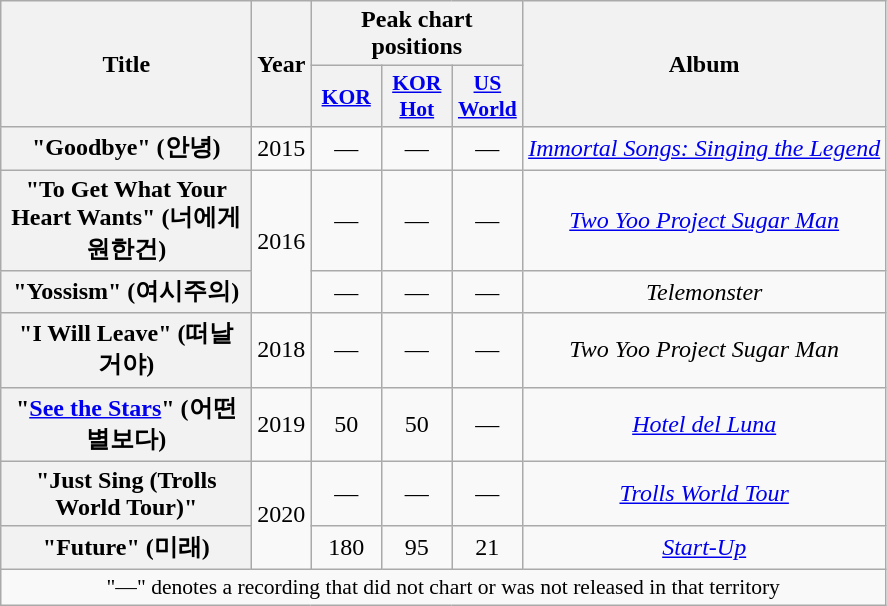<table class="wikitable plainrowheaders" style="text-align:center">
<tr>
<th scope="col" rowspan="2" style="width:10em">Title</th>
<th scope="col" rowspan="2">Year</th>
<th scope="col" colspan="3">Peak chart positions</th>
<th scope="col" rowspan="2">Album</th>
</tr>
<tr>
<th scope="col" style="font-size:90%; width:2.8em"><a href='#'>KOR</a><br></th>
<th scope="col" style="font-size:90%; width:2.8em"><a href='#'>KOR<br>Hot</a><br></th>
<th scope="col" style="font-size:90%; width:2.8em"><a href='#'>US<br>World</a><br></th>
</tr>
<tr>
<th scope="row">"Goodbye" (안녕)</th>
<td>2015</td>
<td>—</td>
<td>—</td>
<td>—</td>
<td><em><a href='#'>Immortal Songs: Singing the Legend</a></em></td>
</tr>
<tr>
<th scope="row">"To Get What Your Heart Wants" (너에게 원한건)</th>
<td rowspan="2">2016</td>
<td>—</td>
<td>—</td>
<td>—</td>
<td><em><a href='#'>Two Yoo Project Sugar Man</a></em></td>
</tr>
<tr>
<th scope="row">"Yossism" (여시주의)</th>
<td>—</td>
<td>—</td>
<td>—</td>
<td><em>Telemonster</em></td>
</tr>
<tr>
<th scope="row">"I Will Leave" (떠날 거야)</th>
<td>2018</td>
<td>—</td>
<td>—</td>
<td>—</td>
<td><em>Two Yoo Project Sugar Man</em></td>
</tr>
<tr>
<th scope="row">"<a href='#'>See the Stars</a>" (어떤 별보다)</th>
<td>2019</td>
<td>50</td>
<td>50</td>
<td>—</td>
<td><em><a href='#'>Hotel del Luna</a></em></td>
</tr>
<tr>
<th scope="row">"Just Sing (Trolls World Tour)"<br></th>
<td rowspan="2">2020</td>
<td>—</td>
<td>—</td>
<td>—</td>
<td><em><a href='#'>Trolls World Tour</a></em></td>
</tr>
<tr>
<th scope="row">"Future" (미래)</th>
<td>180</td>
<td>95</td>
<td>21</td>
<td><em><a href='#'>Start-Up</a></em></td>
</tr>
<tr>
<td colspan="6" style="font-size:90%">"—" denotes a recording that did not chart or was not released in that territory</td>
</tr>
</table>
